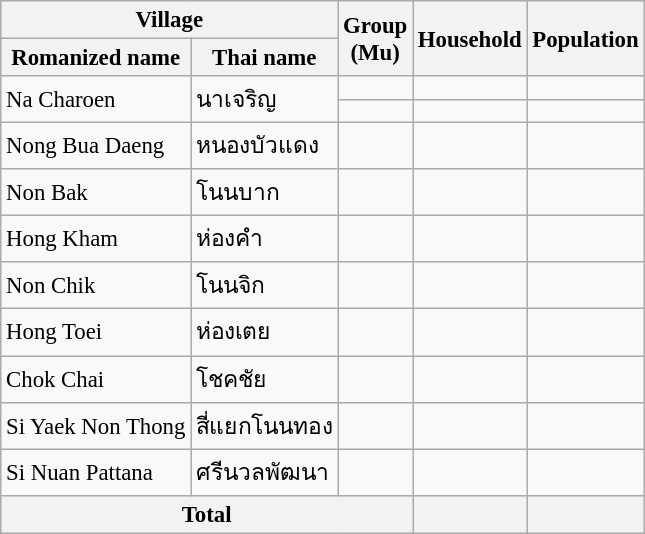<table class="wikitable" style="font-size: 95%";>
<tr>
<th colspan=2>Village</th>
<th rowspan=2>Group<br>(Mu)</th>
<th rowspan=2>Household</th>
<th rowspan=2>Population</th>
</tr>
<tr>
<th>Romanized name</th>
<th>Thai name</th>
</tr>
<tr>
<td rowspan=2>Na Charoen</td>
<td rowspan=2>นาเจริญ</td>
<td></td>
<td></td>
<td></td>
</tr>
<tr>
<td></td>
<td></td>
<td></td>
</tr>
<tr>
<td>Nong Bua Daeng</td>
<td>หนองบัวแดง</td>
<td></td>
<td></td>
<td></td>
</tr>
<tr>
<td>Non Bak</td>
<td>โนนบาก</td>
<td></td>
<td></td>
<td></td>
</tr>
<tr>
<td>Hong Kham</td>
<td>ห่องคำ</td>
<td></td>
<td></td>
<td></td>
</tr>
<tr>
<td>Non Chik</td>
<td>โนนจิก</td>
<td></td>
<td></td>
<td></td>
</tr>
<tr>
<td>Hong Toei</td>
<td>ห่องเตย</td>
<td></td>
<td></td>
<td></td>
</tr>
<tr>
<td>Chok Chai</td>
<td>โชคชัย</td>
<td></td>
<td></td>
<td></td>
</tr>
<tr>
<td>Si Yaek Non Thong</td>
<td>สี่แยกโนนทอง</td>
<td></td>
<td></td>
<td></td>
</tr>
<tr>
<td>Si Nuan Pattana</td>
<td>ศรีนวลพัฒนา</td>
<td></td>
<td></td>
<td></td>
</tr>
<tr>
<th colspan=3>Total</th>
<th></th>
<th></th>
</tr>
</table>
